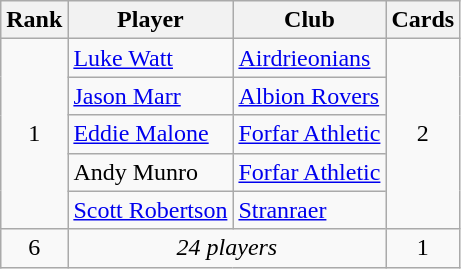<table class="wikitable" style="text-align:center">
<tr>
<th>Rank</th>
<th>Player</th>
<th>Club</th>
<th>Cards</th>
</tr>
<tr>
<td rowspan="5">1</td>
<td align="left"> <a href='#'>Luke Watt</a></td>
<td align="left"><a href='#'>Airdrieonians</a></td>
<td rowspan="5">2</td>
</tr>
<tr>
<td align="left"> <a href='#'>Jason Marr</a></td>
<td align="left"><a href='#'>Albion Rovers</a></td>
</tr>
<tr>
<td align="left"> <a href='#'>Eddie Malone</a></td>
<td align="left"><a href='#'>Forfar Athletic</a></td>
</tr>
<tr>
<td align="left"> Andy Munro</td>
<td align="left"><a href='#'>Forfar Athletic</a></td>
</tr>
<tr>
<td align="left"> <a href='#'>Scott Robertson</a></td>
<td align="left"><a href='#'>Stranraer</a></td>
</tr>
<tr>
<td>6</td>
<td colspan="2"><em>24 players</em></td>
<td>1</td>
</tr>
</table>
